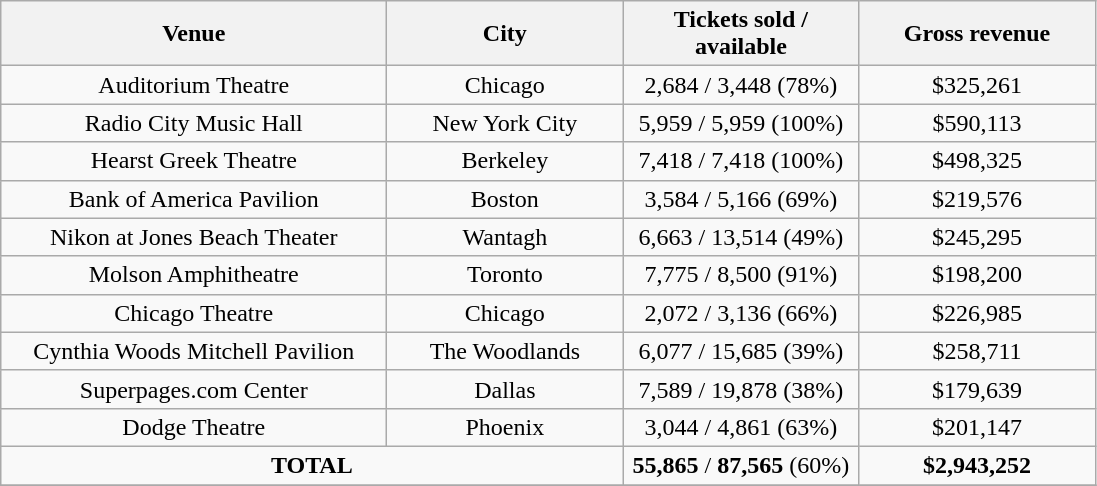<table class="wikitable" style="text-align:center">
<tr>
<th style="width:250px;">Venue</th>
<th style="width:150px;">City</th>
<th style="width:150px;">Tickets sold / available</th>
<th style="width:150px;">Gross revenue</th>
</tr>
<tr>
<td>Auditorium Theatre</td>
<td>Chicago</td>
<td>2,684 / 3,448 (78%)</td>
<td>$325,261</td>
</tr>
<tr>
<td>Radio City Music Hall</td>
<td>New York City</td>
<td>5,959 / 5,959 (100%)</td>
<td>$590,113</td>
</tr>
<tr>
<td>Hearst Greek Theatre</td>
<td>Berkeley</td>
<td>7,418 / 7,418 (100%)</td>
<td>$498,325</td>
</tr>
<tr>
<td>Bank of America Pavilion</td>
<td>Boston</td>
<td>3,584 / 5,166 (69%)</td>
<td>$219,576</td>
</tr>
<tr>
<td>Nikon at Jones Beach Theater</td>
<td>Wantagh</td>
<td>6,663 / 13,514 (49%)</td>
<td>$245,295</td>
</tr>
<tr>
<td>Molson Amphitheatre</td>
<td>Toronto</td>
<td>7,775 / 8,500 (91%)</td>
<td>$198,200</td>
</tr>
<tr>
<td>Chicago Theatre</td>
<td>Chicago</td>
<td>2,072 / 3,136 (66%)</td>
<td>$226,985</td>
</tr>
<tr>
<td>Cynthia Woods Mitchell Pavilion</td>
<td>The Woodlands</td>
<td>6,077 / 15,685 (39%)</td>
<td>$258,711</td>
</tr>
<tr>
<td>Superpages.com Center</td>
<td>Dallas</td>
<td>7,589 / 19,878 (38%)</td>
<td>$179,639</td>
</tr>
<tr>
<td>Dodge Theatre</td>
<td>Phoenix</td>
<td>3,044 / 4,861 (63%)</td>
<td>$201,147</td>
</tr>
<tr>
<td colspan="2"><strong>TOTAL</strong></td>
<td><strong>55,865</strong> / <strong>87,565</strong> (60%)</td>
<td><strong>$2,943,252</strong></td>
</tr>
<tr>
</tr>
</table>
